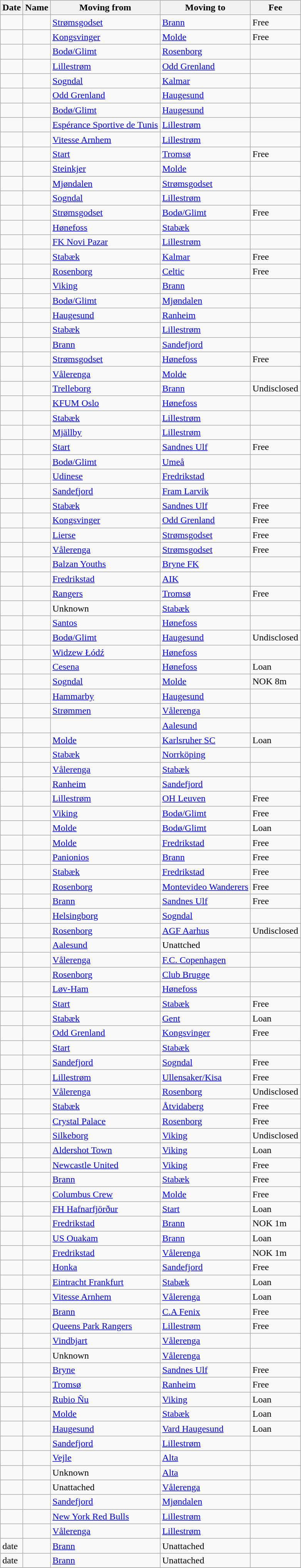<table class="wikitable sortable">
<tr>
<th>Date</th>
<th>Name</th>
<th>Moving from</th>
<th>Moving to</th>
<th>Fee</th>
</tr>
<tr>
<td><strong></strong></td>
<td></td>
<td><a href='#'>Strømsgodset</a></td>
<td><a href='#'>Brann</a></td>
<td>Free</td>
</tr>
<tr>
<td><strong></strong></td>
<td></td>
<td><a href='#'>Kongsvinger</a></td>
<td><a href='#'>Molde</a></td>
<td>Free</td>
</tr>
<tr>
<td><strong></strong></td>
<td></td>
<td><a href='#'>Bodø/Glimt</a></td>
<td><a href='#'>Rosenborg</a></td>
<td></td>
</tr>
<tr>
<td><strong></strong></td>
<td></td>
<td><a href='#'>Lillestrøm</a></td>
<td><a href='#'>Odd Grenland</a></td>
<td></td>
</tr>
<tr>
<td><strong></strong></td>
<td></td>
<td><a href='#'>Sogndal</a></td>
<td> <a href='#'>Kalmar</a></td>
<td></td>
</tr>
<tr>
<td><strong></strong></td>
<td></td>
<td><a href='#'>Odd Grenland</a></td>
<td><a href='#'>Haugesund</a></td>
<td></td>
</tr>
<tr>
<td><strong></strong></td>
<td></td>
<td><a href='#'>Bodø/Glimt</a></td>
<td><a href='#'>Haugesund</a></td>
<td></td>
</tr>
<tr>
<td><strong></strong></td>
<td> </td>
<td> <a href='#'>Espérance Sportive de Tunis</a></td>
<td><a href='#'>Lillestrøm</a></td>
<td></td>
</tr>
<tr>
<td><strong></strong></td>
<td></td>
<td> <a href='#'>Vitesse Arnhem</a></td>
<td><a href='#'>Lillestrøm</a></td>
<td></td>
</tr>
<tr>
<td><strong></strong></td>
<td></td>
<td><a href='#'>Start</a></td>
<td><a href='#'>Tromsø</a></td>
<td>Free</td>
</tr>
<tr>
<td><strong></strong></td>
<td></td>
<td><a href='#'>Steinkjer</a></td>
<td><a href='#'>Molde</a></td>
<td></td>
</tr>
<tr>
<td><strong></strong></td>
<td></td>
<td><a href='#'>Mjøndalen</a></td>
<td><a href='#'>Strømsgodset</a></td>
<td></td>
</tr>
<tr>
<td><strong></strong></td>
<td></td>
<td><a href='#'>Sogndal</a></td>
<td><a href='#'>Lillestrøm</a></td>
<td></td>
</tr>
<tr>
<td><strong></strong></td>
<td></td>
<td><a href='#'>Strømsgodset</a></td>
<td><a href='#'>Bodø/Glimt</a></td>
<td>Free</td>
</tr>
<tr>
<td><strong></strong></td>
<td></td>
<td><a href='#'>Hønefoss</a></td>
<td><a href='#'>Stabæk</a></td>
<td></td>
</tr>
<tr>
<td><strong></strong></td>
<td> </td>
<td>  <a href='#'>FK Novi Pazar</a></td>
<td><a href='#'>Lillestrøm</a></td>
<td></td>
</tr>
<tr>
<td><strong></strong></td>
<td></td>
<td><a href='#'>Stabæk</a></td>
<td> <a href='#'>Kalmar</a></td>
<td>Free</td>
</tr>
<tr>
<td><strong></strong></td>
<td> </td>
<td><a href='#'>Rosenborg</a></td>
<td> <a href='#'>Celtic</a></td>
<td>Free</td>
</tr>
<tr>
<td><strong></strong></td>
<td></td>
<td><a href='#'>Viking</a></td>
<td><a href='#'>Brann</a></td>
<td></td>
</tr>
<tr>
<td><strong></strong></td>
<td></td>
<td><a href='#'>Bodø/Glimt</a></td>
<td><a href='#'>Mjøndalen</a></td>
<td></td>
</tr>
<tr>
<td><strong></strong></td>
<td></td>
<td><a href='#'>Haugesund</a></td>
<td><a href='#'>Ranheim</a></td>
<td></td>
</tr>
<tr>
<td><strong></strong></td>
<td> </td>
<td><a href='#'>Stabæk</a></td>
<td><a href='#'>Lillestrøm</a></td>
<td></td>
</tr>
<tr>
<td><strong></strong></td>
<td></td>
<td><a href='#'>Brann</a></td>
<td><a href='#'>Sandefjord</a></td>
<td></td>
</tr>
<tr>
<td><strong></strong></td>
<td></td>
<td><a href='#'>Strømsgodset</a></td>
<td><a href='#'>Hønefoss</a></td>
<td>Free</td>
</tr>
<tr>
<td><strong></strong></td>
<td></td>
<td><a href='#'>Vålerenga</a></td>
<td><a href='#'>Molde</a></td>
<td></td>
</tr>
<tr>
<td><strong></strong></td>
<td> </td>
<td> <a href='#'>Trelleborg</a></td>
<td><a href='#'>Brann</a></td>
<td>Undisclosed</td>
</tr>
<tr>
<td><strong></strong></td>
<td></td>
<td><a href='#'>KFUM Oslo</a></td>
<td><a href='#'>Hønefoss</a></td>
<td></td>
</tr>
<tr>
<td><strong></strong></td>
<td> </td>
<td><a href='#'>Stabæk</a></td>
<td><a href='#'>Lillestrøm</a></td>
<td></td>
</tr>
<tr>
<td><strong></strong></td>
<td> </td>
<td> <a href='#'>Mjällby</a></td>
<td><a href='#'>Lillestrøm</a></td>
<td></td>
</tr>
<tr>
<td><strong></strong></td>
<td></td>
<td><a href='#'>Start</a></td>
<td><a href='#'>Sandnes Ulf</a></td>
<td>Free</td>
</tr>
<tr>
<td><strong></strong></td>
<td></td>
<td><a href='#'>Bodø/Glimt</a></td>
<td> <a href='#'>Umeå</a></td>
<td></td>
</tr>
<tr>
<td><strong></strong></td>
<td> </td>
<td> <a href='#'>Udinese</a></td>
<td><a href='#'>Fredrikstad</a></td>
<td></td>
</tr>
<tr>
<td><strong></strong></td>
<td> </td>
<td><a href='#'>Sandefjord</a></td>
<td><a href='#'>Fram Larvik</a></td>
<td></td>
</tr>
<tr>
<td><strong></strong></td>
<td> </td>
<td><a href='#'>Stabæk</a></td>
<td><a href='#'>Sandnes Ulf</a></td>
<td>Free</td>
</tr>
<tr>
<td><strong></strong></td>
<td></td>
<td><a href='#'>Kongsvinger</a></td>
<td><a href='#'>Odd Grenland</a></td>
<td>Free</td>
</tr>
<tr>
<td><strong></strong></td>
<td> </td>
<td> <a href='#'>Lierse</a></td>
<td><a href='#'>Strømsgodset</a></td>
<td>Free</td>
</tr>
<tr>
<td><strong></strong></td>
<td></td>
<td><a href='#'>Vålerenga</a></td>
<td><a href='#'>Strømsgodset</a></td>
<td>Free</td>
</tr>
<tr>
<td><strong></strong></td>
<td> </td>
<td> <a href='#'>Balzan Youths</a></td>
<td><a href='#'>Bryne FK</a></td>
<td></td>
</tr>
<tr>
<td><strong></strong></td>
<td> </td>
<td><a href='#'>Fredrikstad</a></td>
<td> <a href='#'>AIK</a></td>
<td></td>
</tr>
<tr>
<td><strong></strong></td>
<td></td>
<td> <a href='#'>Rangers</a></td>
<td><a href='#'>Tromsø</a></td>
<td>Free</td>
</tr>
<tr>
<td><strong></strong></td>
<td> </td>
<td>Unknown</td>
<td><a href='#'>Stabæk</a></td>
<td></td>
</tr>
<tr>
<td><strong></strong></td>
<td> </td>
<td> <a href='#'>Santos</a></td>
<td><a href='#'>Hønefoss</a></td>
<td></td>
</tr>
<tr>
<td><strong></strong></td>
<td></td>
<td><a href='#'>Bodø/Glimt</a></td>
<td><a href='#'>Haugesund</a></td>
<td>Undisclosed</td>
</tr>
<tr>
<td><strong></strong></td>
<td> </td>
<td> <a href='#'>Widzew Łódź</a></td>
<td><a href='#'>Hønefoss</a></td>
<td></td>
</tr>
<tr>
<td><strong></strong></td>
<td> </td>
<td> <a href='#'>Cesena</a></td>
<td><a href='#'>Hønefoss</a></td>
<td>Loan</td>
</tr>
<tr>
<td><strong></strong></td>
<td></td>
<td><a href='#'>Sogndal</a></td>
<td><a href='#'>Molde</a></td>
<td>NOK 8m</td>
</tr>
<tr>
<td><strong></strong></td>
<td> </td>
<td> <a href='#'>Hammarby</a></td>
<td><a href='#'>Haugesund</a></td>
<td></td>
</tr>
<tr>
<td><strong></strong></td>
<td></td>
<td><a href='#'>Strømmen</a></td>
<td><a href='#'>Vålerenga</a></td>
<td></td>
</tr>
<tr>
<td><strong></strong></td>
<td> </td>
<td></td>
<td><a href='#'>Aalesund</a></td>
<td></td>
</tr>
<tr>
<td><strong></strong></td>
<td> </td>
<td><a href='#'>Molde</a></td>
<td> <a href='#'>Karlsruher SC</a></td>
<td>Loan</td>
</tr>
<tr>
<td><strong></strong></td>
<td></td>
<td><a href='#'>Stabæk</a></td>
<td> <a href='#'>Norrköping</a></td>
<td></td>
</tr>
<tr>
<td><strong></strong></td>
<td></td>
<td><a href='#'>Vålerenga</a></td>
<td><a href='#'>Stabæk</a></td>
<td></td>
</tr>
<tr>
<td><strong></strong></td>
<td></td>
<td><a href='#'>Ranheim</a></td>
<td><a href='#'>Sandefjord</a></td>
<td></td>
</tr>
<tr>
<td><strong></strong></td>
<td> </td>
<td><a href='#'>Lillestrøm</a></td>
<td> <a href='#'>OH Leuven</a></td>
<td>Free</td>
</tr>
<tr>
<td><strong></strong></td>
<td></td>
<td><a href='#'>Viking</a></td>
<td><a href='#'>Bodø/Glimt</a></td>
<td>Free</td>
</tr>
<tr>
<td><strong></strong></td>
<td></td>
<td><a href='#'>Molde</a></td>
<td><a href='#'>Bodø/Glimt</a></td>
<td>Loan</td>
</tr>
<tr>
<td><strong></strong></td>
<td></td>
<td><a href='#'>Molde</a></td>
<td><a href='#'>Fredrikstad</a></td>
<td>Free</td>
</tr>
<tr>
<td><strong></strong></td>
<td> </td>
<td> <a href='#'>Panionios</a></td>
<td><a href='#'>Brann</a></td>
<td>Free</td>
</tr>
<tr>
<td><strong></strong></td>
<td></td>
<td><a href='#'>Stabæk</a></td>
<td><a href='#'>Fredrikstad</a></td>
<td>Free</td>
</tr>
<tr>
<td><strong></strong></td>
<td> </td>
<td><a href='#'>Rosenborg</a></td>
<td> <a href='#'>Montevideo Wanderers</a></td>
<td>Free</td>
</tr>
<tr>
<td><strong></strong></td>
<td></td>
<td><a href='#'>Brann</a></td>
<td><a href='#'>Sandnes Ulf</a></td>
<td>Free</td>
</tr>
<tr>
<td><strong></strong></td>
<td> </td>
<td> <a href='#'>Helsingborg</a></td>
<td><a href='#'>Sogndal</a></td>
<td></td>
</tr>
<tr>
<td><strong></strong></td>
<td></td>
<td><a href='#'>Rosenborg</a></td>
<td> <a href='#'>AGF Aarhus</a></td>
<td>Undisclosed</td>
</tr>
<tr>
<td><strong></strong></td>
<td>  </td>
<td><a href='#'>Aalesund</a></td>
<td>Unattched</td>
<td></td>
</tr>
<tr>
<td><strong></strong></td>
<td></td>
<td><a href='#'>Vålerenga</a></td>
<td> <a href='#'>F.C. Copenhagen</a></td>
<td></td>
</tr>
<tr>
<td><strong></strong></td>
<td></td>
<td><a href='#'>Rosenborg</a></td>
<td> <a href='#'>Club Brugge</a></td>
<td></td>
</tr>
<tr>
<td><strong></strong></td>
<td></td>
<td><a href='#'>Løv-Ham</a></td>
<td><a href='#'>Hønefoss</a></td>
<td></td>
</tr>
<tr>
<td><strong></strong></td>
<td></td>
<td><a href='#'>Start</a></td>
<td><a href='#'>Stabæk</a></td>
<td>Free</td>
</tr>
<tr>
<td><strong></strong></td>
<td> </td>
<td><a href='#'>Stabæk</a></td>
<td> <a href='#'>Gent</a></td>
<td>Loan</td>
</tr>
<tr>
<td><strong></strong></td>
<td></td>
<td><a href='#'>Odd Grenland</a></td>
<td><a href='#'>Kongsvinger</a></td>
<td>Free</td>
</tr>
<tr>
<td><strong></strong></td>
<td></td>
<td><a href='#'>Start</a></td>
<td><a href='#'>Stabæk</a></td>
<td></td>
</tr>
<tr>
<td><strong></strong></td>
<td> </td>
<td><a href='#'>Sandefjord</a></td>
<td><a href='#'>Sogndal</a></td>
<td>Free</td>
</tr>
<tr>
<td><strong></strong></td>
<td></td>
<td><a href='#'>Lillestrøm</a></td>
<td><a href='#'>Ullensaker/Kisa</a></td>
<td>Free</td>
</tr>
<tr>
<td><strong></strong></td>
<td></td>
<td><a href='#'>Vålerenga</a></td>
<td><a href='#'>Rosenborg</a></td>
<td>Undisclosed</td>
</tr>
<tr>
<td><strong></strong></td>
<td></td>
<td><a href='#'>Stabæk</a></td>
<td> <a href='#'>Åtvidaberg</a></td>
<td>Free</td>
</tr>
<tr>
<td><strong></strong></td>
<td></td>
<td> <a href='#'>Crystal Palace</a></td>
<td><a href='#'>Rosenborg</a></td>
<td>Free</td>
</tr>
<tr>
<td><strong></strong></td>
<td> </td>
<td> <a href='#'>Silkeborg</a></td>
<td><a href='#'>Viking</a></td>
<td>Undisclosed</td>
</tr>
<tr>
<td><strong></strong></td>
<td></td>
<td> <a href='#'>Aldershot Town</a></td>
<td><a href='#'>Viking</a></td>
<td>Loan</td>
</tr>
<tr>
<td><strong></strong></td>
<td> </td>
<td> <a href='#'>Newcastle United</a></td>
<td><a href='#'>Viking</a></td>
<td>Free</td>
</tr>
<tr>
<td><strong></strong></td>
<td></td>
<td><a href='#'>Brann</a></td>
<td><a href='#'>Stabæk</a></td>
<td>Free</td>
</tr>
<tr>
<td><strong></strong></td>
<td> </td>
<td> <a href='#'>Columbus Crew</a></td>
<td><a href='#'>Molde</a></td>
<td>Free</td>
</tr>
<tr>
<td><strong></strong></td>
<td> </td>
<td> <a href='#'>FH Hafnarfjörður</a></td>
<td><a href='#'>Start</a></td>
<td>Loan</td>
</tr>
<tr>
<td><strong></strong></td>
<td></td>
<td><a href='#'>Fredrikstad</a></td>
<td><a href='#'>Brann</a></td>
<td>NOK 1m</td>
</tr>
<tr>
<td><strong></strong></td>
<td> </td>
<td> <a href='#'>US Ouakam</a></td>
<td><a href='#'>Brann</a></td>
<td>Loan</td>
</tr>
<tr>
<td><strong></strong></td>
<td></td>
<td><a href='#'>Fredrikstad</a></td>
<td><a href='#'>Vålerenga</a></td>
<td>NOK 1m</td>
</tr>
<tr>
<td><strong></strong></td>
<td> </td>
<td> <a href='#'>Honka</a></td>
<td><a href='#'>Sandefjord</a></td>
<td>Free</td>
</tr>
<tr>
<td><strong></strong></td>
<td> </td>
<td> <a href='#'>Eintracht Frankfurt</a></td>
<td><a href='#'>Stabæk</a></td>
<td>Loan</td>
</tr>
<tr>
<td><strong></strong></td>
<td></td>
<td> <a href='#'>Vitesse Arnhem</a></td>
<td><a href='#'>Vålerenga</a></td>
<td>Loan</td>
</tr>
<tr>
<td><strong></strong></td>
<td> </td>
<td><a href='#'>Brann</a></td>
<td> <a href='#'>C.A Fenix</a></td>
<td>Free</td>
</tr>
<tr>
<td><strong></strong></td>
<td></td>
<td> <a href='#'>Queens Park Rangers</a></td>
<td><a href='#'>Lillestrøm</a></td>
<td>Free</td>
</tr>
<tr>
<td><strong></strong></td>
<td></td>
<td><a href='#'>Vindbjart</a></td>
<td><a href='#'>Vålerenga</a></td>
<td></td>
</tr>
<tr>
<td><strong></strong></td>
<td> </td>
<td>Unknown</td>
<td><a href='#'>Vålerenga</a></td>
<td></td>
</tr>
<tr>
<td><strong></strong></td>
<td></td>
<td><a href='#'>Bryne</a></td>
<td><a href='#'>Sandnes Ulf</a></td>
<td>Free</td>
</tr>
<tr>
<td><strong></strong></td>
<td></td>
<td><a href='#'>Tromsø</a></td>
<td><a href='#'>Ranheim</a></td>
<td>Free</td>
</tr>
<tr>
<td><strong></strong></td>
<td> </td>
<td> <a href='#'>Rubio Ñu</a></td>
<td><a href='#'>Viking</a></td>
<td>Loan</td>
</tr>
<tr>
<td><strong></strong></td>
<td> </td>
<td><a href='#'>Molde</a></td>
<td><a href='#'>Stabæk</a></td>
<td>Loan</td>
</tr>
<tr>
<td><strong></strong></td>
<td></td>
<td><a href='#'>Haugesund</a></td>
<td><a href='#'>Vard Haugesund</a></td>
<td>Loan</td>
</tr>
<tr>
<td><strong></strong></td>
<td></td>
<td><a href='#'>Sandefjord</a></td>
<td><a href='#'>Lillestrøm</a></td>
<td></td>
</tr>
<tr>
<td><strong></strong></td>
<td></td>
<td> <a href='#'>Vejle</a></td>
<td><a href='#'>Alta</a></td>
<td></td>
</tr>
<tr>
<td><strong></strong></td>
<td> </td>
<td>Unknown</td>
<td><a href='#'>Alta</a></td>
<td></td>
</tr>
<tr>
<td><strong></strong></td>
<td> </td>
<td>Unattached</td>
<td><a href='#'>Vålerenga</a></td>
<td></td>
</tr>
<tr>
<td><strong></strong></td>
<td></td>
<td><a href='#'>Sandefjord</a></td>
<td><a href='#'>Mjøndalen</a></td>
<td></td>
</tr>
<tr>
<td><strong></strong></td>
<td> </td>
<td> <a href='#'>New York Red Bulls</a></td>
<td><a href='#'>Lillestrøm</a></td>
<td></td>
</tr>
<tr>
<td><strong></strong></td>
<td> </td>
<td><a href='#'>Vålerenga</a></td>
<td><a href='#'>Lillestrøm</a></td>
<td></td>
</tr>
<tr>
<td>date</td>
<td> </td>
<td><a href='#'>Brann</a></td>
<td>Unattached</td>
<td></td>
</tr>
<tr>
<td>date</td>
<td> </td>
<td><a href='#'>Brann</a></td>
<td>Unattached</td>
<td></td>
</tr>
<tr>
</tr>
</table>
